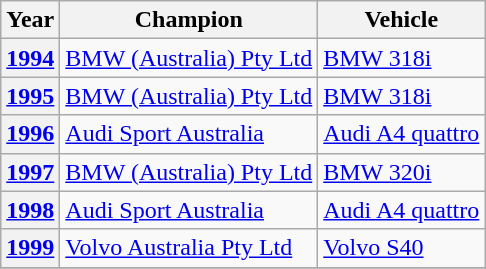<table class="wikitable">
<tr style="font-weight:bold">
<th>Year</th>
<th>Champion</th>
<th>Vehicle</th>
</tr>
<tr>
<th><a href='#'>1994</a></th>
<td><a href='#'>BMW (Australia) Pty Ltd</a></td>
<td><a href='#'>BMW 318i</a></td>
</tr>
<tr>
<th><a href='#'>1995</a></th>
<td><a href='#'>BMW (Australia) Pty Ltd</a></td>
<td><a href='#'>BMW 318i</a></td>
</tr>
<tr>
<th><a href='#'>1996</a></th>
<td><a href='#'>Audi Sport Australia</a></td>
<td><a href='#'>Audi A4 quattro</a></td>
</tr>
<tr>
<th><a href='#'>1997</a></th>
<td><a href='#'>BMW (Australia) Pty Ltd</a></td>
<td><a href='#'>BMW 320i</a></td>
</tr>
<tr>
<th><a href='#'>1998</a></th>
<td><a href='#'>Audi Sport Australia</a></td>
<td><a href='#'>Audi A4 quattro</a></td>
</tr>
<tr>
<th><a href='#'>1999</a></th>
<td><a href='#'>Volvo Australia Pty Ltd</a></td>
<td><a href='#'>Volvo S40</a></td>
</tr>
<tr>
</tr>
</table>
